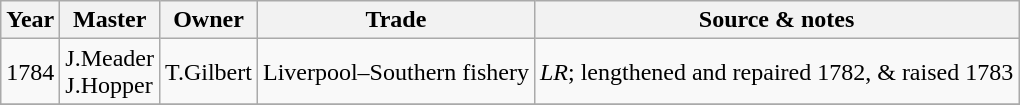<table class=" wikitable">
<tr>
<th>Year</th>
<th>Master</th>
<th>Owner</th>
<th>Trade</th>
<th>Source & notes</th>
</tr>
<tr>
<td>1784</td>
<td>J.Meader<br>J.Hopper</td>
<td>T.Gilbert</td>
<td>Liverpool–Southern fishery</td>
<td><em>LR</em>; lengthened and repaired 1782, & raised 1783</td>
</tr>
<tr>
</tr>
</table>
